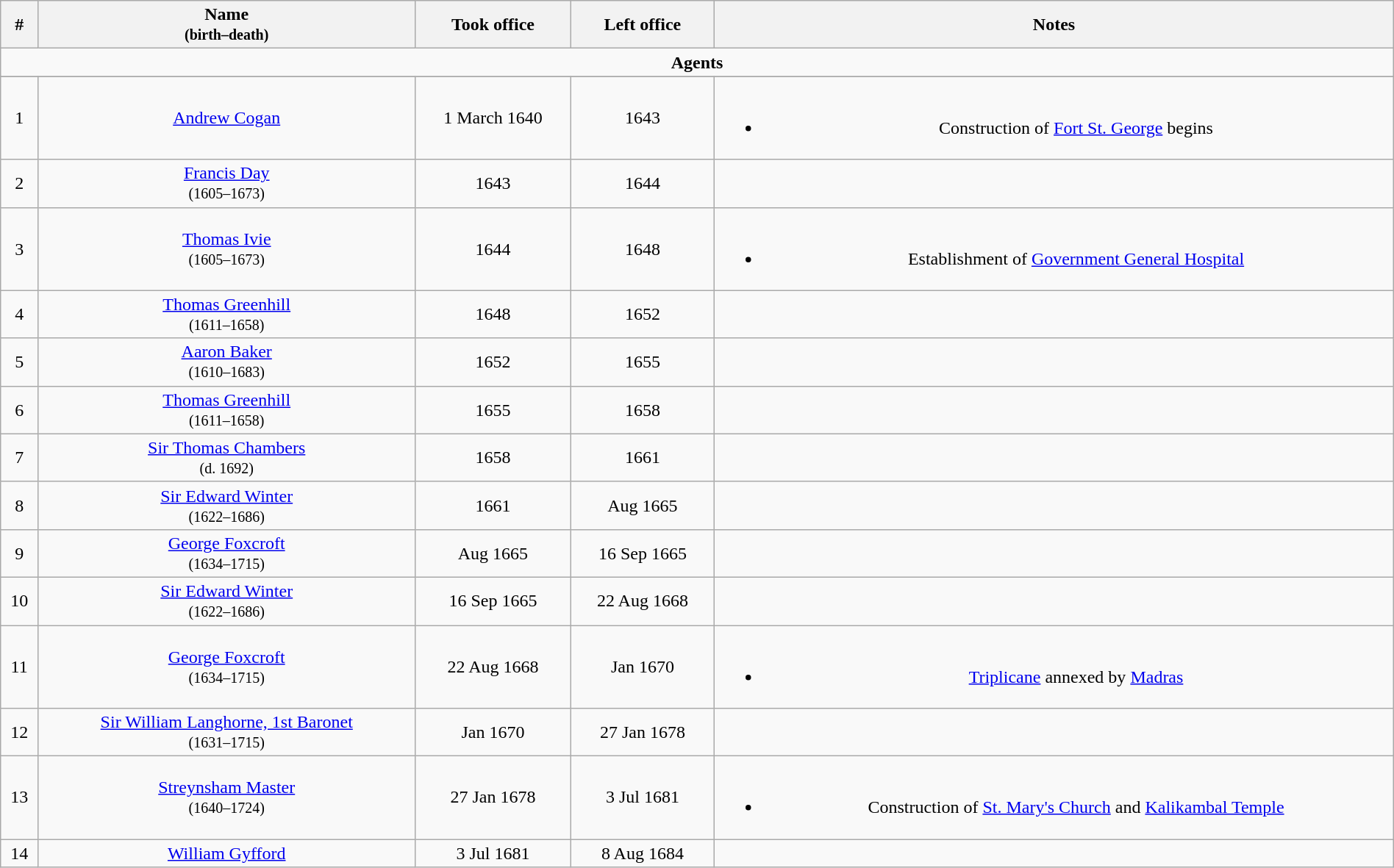<table class="wikitable" width="100%" style="text-align:center;">
<tr>
<th>#</th>
<th>Name<br><small>(birth–death)</small></th>
<th>Took office</th>
<th>Left office</th>
<th>Notes</th>
</tr>
<tr align=center>
<td colspan="7"><strong>Agents</strong></td>
</tr>
<tr align=center>
</tr>
<tr>
<td>1</td>
<td><a href='#'>Andrew Cogan</a></td>
<td>1 March 1640</td>
<td>1643</td>
<td><br><ul><li>Construction of <a href='#'>Fort St. George</a> begins</li></ul></td>
</tr>
<tr>
<td>2</td>
<td><a href='#'>Francis Day</a><br><small>(1605–1673)</small></td>
<td>1643</td>
<td>1644</td>
<td></td>
</tr>
<tr>
<td>3</td>
<td><a href='#'>Thomas Ivie</a><br><small>(1605–1673)</small></td>
<td>1644</td>
<td>1648</td>
<td><br><ul><li>Establishment of <a href='#'>Government General Hospital</a></li></ul></td>
</tr>
<tr>
<td>4</td>
<td><a href='#'>Thomas Greenhill</a><br><small>(1611–1658)</small></td>
<td>1648</td>
<td>1652</td>
<td></td>
</tr>
<tr>
<td>5</td>
<td><a href='#'>Aaron Baker</a><br><small>(1610–1683)</small></td>
<td>1652</td>
<td>1655</td>
<td></td>
</tr>
<tr>
<td>6</td>
<td><a href='#'>Thomas Greenhill</a><br><small>(1611–1658)</small></td>
<td>1655</td>
<td>1658</td>
<td></td>
</tr>
<tr>
<td>7</td>
<td><a href='#'>Sir Thomas Chambers</a><br><small>(d. 1692)</small></td>
<td>1658</td>
<td>1661</td>
<td></td>
</tr>
<tr>
<td>8</td>
<td><a href='#'>Sir Edward Winter</a><br><small>(1622–1686)</small></td>
<td>1661</td>
<td>Aug 1665</td>
<td></td>
</tr>
<tr>
<td>9</td>
<td><a href='#'>George Foxcroft</a><br><small>(1634–1715)</small></td>
<td>Aug 1665</td>
<td>16 Sep 1665</td>
<td></td>
</tr>
<tr>
<td>10</td>
<td><a href='#'>Sir Edward Winter</a><br><small>(1622–1686)</small></td>
<td>16 Sep 1665</td>
<td>22 Aug 1668</td>
<td></td>
</tr>
<tr>
<td>11</td>
<td><a href='#'>George Foxcroft</a><br><small>(1634–1715)</small></td>
<td>22 Aug 1668</td>
<td>Jan 1670</td>
<td><br><ul><li><a href='#'>Triplicane</a> annexed by <a href='#'>Madras</a></li></ul></td>
</tr>
<tr>
<td>12</td>
<td><a href='#'>Sir William Langhorne, 1st Baronet</a><br><small>(1631–1715)</small></td>
<td>Jan 1670</td>
<td>27 Jan 1678</td>
<td></td>
</tr>
<tr>
<td>13</td>
<td><a href='#'>Streynsham Master</a><br><small>(1640–1724)</small></td>
<td>27 Jan 1678</td>
<td>3 Jul 1681</td>
<td><br><ul><li>Construction of <a href='#'>St. Mary's Church</a> and <a href='#'>Kalikambal Temple</a></li></ul></td>
</tr>
<tr>
<td>14</td>
<td><a href='#'>William Gyfford</a></td>
<td>3 Jul 1681</td>
<td>8 Aug 1684</td>
<td></td>
</tr>
</table>
